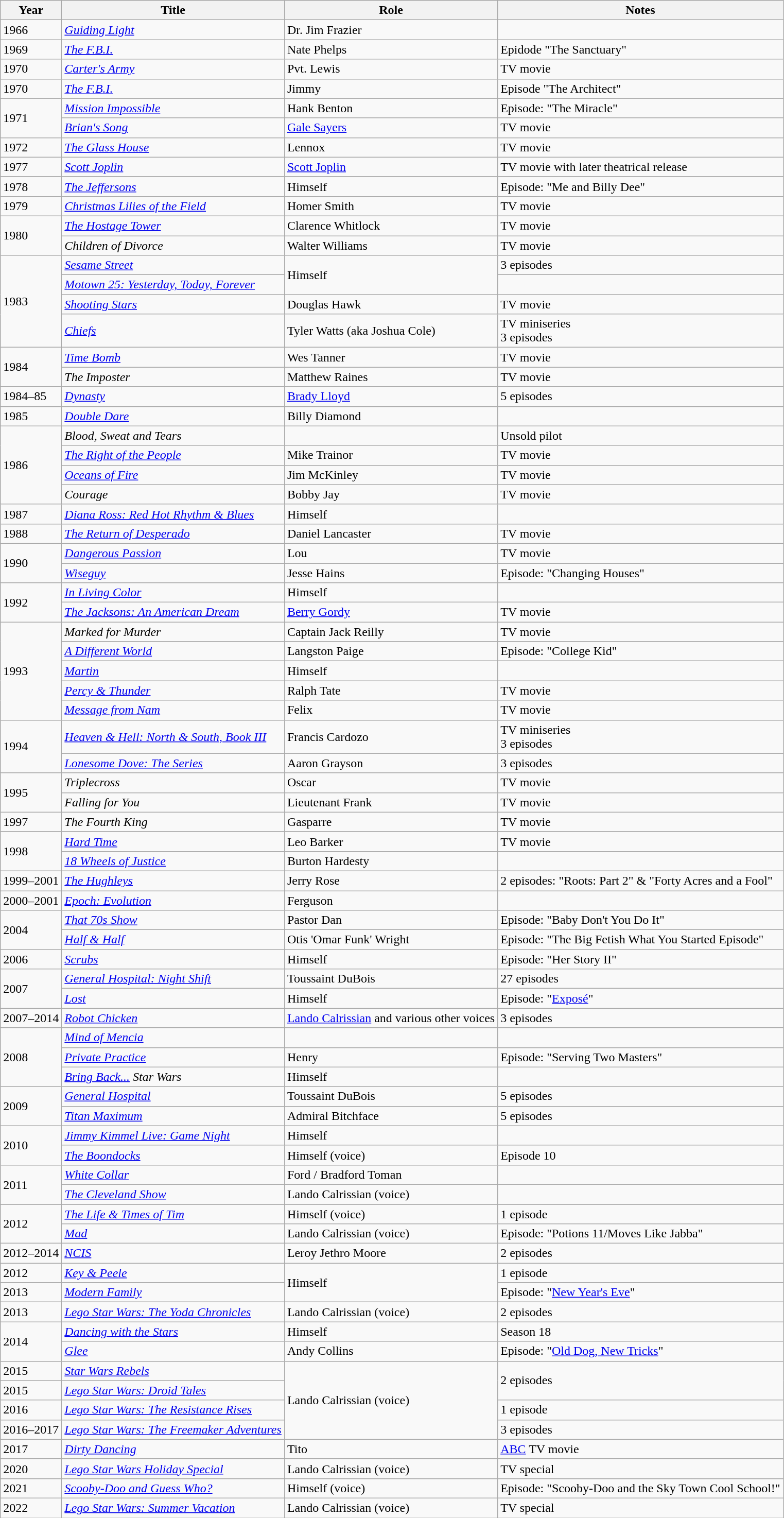<table class="wikitable sortable">
<tr>
<th>Year</th>
<th>Title</th>
<th>Role</th>
<th>Notes</th>
</tr>
<tr>
<td>1966</td>
<td><em><a href='#'>Guiding Light</a></em></td>
<td>Dr. Jim Frazier</td>
<td></td>
</tr>
<tr>
<td>1969</td>
<td><em><a href='#'>The F.B.I.</a></em></td>
<td>Nate Phelps</td>
<td>Epidode "The Sanctuary"</td>
</tr>
<tr>
<td>1970</td>
<td><em><a href='#'>Carter's Army</a></em></td>
<td>Pvt. Lewis</td>
<td>TV movie</td>
</tr>
<tr>
<td>1970</td>
<td><em><a href='#'>The F.B.I.</a></em></td>
<td>Jimmy</td>
<td>Episode "The Architect"</td>
</tr>
<tr>
<td rowspan="2">1971</td>
<td><em><a href='#'>Mission Impossible</a></em></td>
<td>Hank Benton</td>
<td>Episode: "The Miracle"</td>
</tr>
<tr>
<td><em><a href='#'>Brian's Song</a></em></td>
<td><a href='#'>Gale Sayers</a></td>
<td>TV movie</td>
</tr>
<tr>
<td>1972</td>
<td><em><a href='#'>The Glass House</a></em></td>
<td>Lennox</td>
<td>TV movie</td>
</tr>
<tr>
<td>1977</td>
<td><em><a href='#'>Scott Joplin</a></em></td>
<td><a href='#'>Scott Joplin</a></td>
<td>TV movie with later theatrical release</td>
</tr>
<tr>
<td>1978</td>
<td><em><a href='#'>The Jeffersons</a></em></td>
<td>Himself</td>
<td>Episode: "Me and Billy Dee"</td>
</tr>
<tr>
<td>1979</td>
<td><em><a href='#'>Christmas Lilies of the Field</a></em></td>
<td>Homer Smith</td>
<td>TV movie</td>
</tr>
<tr>
<td rowspan="2">1980</td>
<td><em><a href='#'>The Hostage Tower</a></em></td>
<td>Clarence Whitlock</td>
<td>TV movie</td>
</tr>
<tr>
<td><em>Children of Divorce</em></td>
<td>Walter Williams</td>
<td>TV movie</td>
</tr>
<tr>
<td rowspan="4">1983</td>
<td><em><a href='#'>Sesame Street</a></em></td>
<td rowspan="2">Himself</td>
<td>3 episodes</td>
</tr>
<tr>
<td><em><a href='#'>Motown 25: Yesterday, Today, Forever</a></em></td>
<td></td>
</tr>
<tr>
<td><em><a href='#'>Shooting Stars</a></em></td>
<td>Douglas Hawk</td>
<td>TV movie</td>
</tr>
<tr>
<td><em><a href='#'>Chiefs</a></em></td>
<td>Tyler Watts (aka Joshua Cole)</td>
<td>TV miniseries<br>3 episodes</td>
</tr>
<tr>
<td rowspan="2">1984</td>
<td><em><a href='#'>Time Bomb</a></em></td>
<td>Wes Tanner</td>
<td>TV movie</td>
</tr>
<tr>
<td><em>The Imposter</em></td>
<td>Matthew Raines</td>
<td>TV movie</td>
</tr>
<tr>
<td>1984–85</td>
<td><em><a href='#'>Dynasty</a></em></td>
<td><a href='#'>Brady Lloyd</a></td>
<td>5 episodes</td>
</tr>
<tr>
<td>1985</td>
<td><em><a href='#'>Double Dare</a></em></td>
<td>Billy Diamond</td>
<td></td>
</tr>
<tr>
<td rowspan="4">1986</td>
<td><em>Blood, Sweat and Tears</em></td>
<td></td>
<td>Unsold pilot</td>
</tr>
<tr>
<td><em><a href='#'>The Right of the People</a></em></td>
<td>Mike Trainor</td>
<td>TV movie</td>
</tr>
<tr>
<td><em><a href='#'>Oceans of Fire</a></em></td>
<td>Jim McKinley</td>
<td>TV movie</td>
</tr>
<tr>
<td><em>Courage</em></td>
<td>Bobby Jay</td>
<td>TV movie</td>
</tr>
<tr>
<td>1987</td>
<td><em><a href='#'>Diana Ross: Red Hot Rhythm & Blues</a></em></td>
<td>Himself</td>
<td></td>
</tr>
<tr>
<td>1988</td>
<td><em><a href='#'>The Return of Desperado</a></em></td>
<td>Daniel Lancaster</td>
<td>TV movie</td>
</tr>
<tr>
<td rowspan="2">1990</td>
<td><em><a href='#'>Dangerous Passion</a></em></td>
<td>Lou</td>
<td>TV movie</td>
</tr>
<tr>
<td><em><a href='#'>Wiseguy</a></em></td>
<td>Jesse Hains</td>
<td>Episode: "Changing Houses"</td>
</tr>
<tr>
<td rowspan="2">1992</td>
<td><em><a href='#'>In Living Color</a></em></td>
<td>Himself</td>
<td></td>
</tr>
<tr>
<td><em><a href='#'>The Jacksons: An American Dream</a></em></td>
<td><a href='#'>Berry Gordy</a></td>
<td>TV movie</td>
</tr>
<tr>
<td rowspan="5">1993</td>
<td><em>Marked for Murder</em></td>
<td>Captain Jack Reilly</td>
<td>TV movie</td>
</tr>
<tr>
<td><em><a href='#'>A Different World</a></em></td>
<td>Langston Paige</td>
<td>Episode: "College Kid"</td>
</tr>
<tr>
<td><em><a href='#'>Martin</a></em></td>
<td>Himself</td>
<td></td>
</tr>
<tr>
<td><em><a href='#'>Percy & Thunder</a></em></td>
<td>Ralph Tate</td>
<td>TV movie</td>
</tr>
<tr>
<td><em><a href='#'>Message from Nam</a></em></td>
<td>Felix</td>
<td>TV movie</td>
</tr>
<tr>
<td rowspan="2">1994</td>
<td><em><a href='#'>Heaven & Hell: North & South, Book III</a></em></td>
<td>Francis Cardozo</td>
<td>TV miniseries<br>3 episodes</td>
</tr>
<tr>
<td><em><a href='#'>Lonesome Dove: The Series</a></em></td>
<td>Aaron Grayson</td>
<td>3 episodes</td>
</tr>
<tr>
<td rowspan="2">1995</td>
<td><em>Triplecross</em></td>
<td>Oscar</td>
<td>TV movie</td>
</tr>
<tr>
<td><em>Falling for You</em></td>
<td>Lieutenant Frank</td>
<td>TV movie</td>
</tr>
<tr>
<td>1997</td>
<td><em>The Fourth King</em></td>
<td>Gasparre</td>
<td>TV movie</td>
</tr>
<tr>
<td rowspan="2">1998</td>
<td><em><a href='#'>Hard Time</a></em></td>
<td>Leo Barker</td>
<td>TV movie</td>
</tr>
<tr>
<td><em><a href='#'>18 Wheels of Justice</a></em></td>
<td>Burton Hardesty</td>
<td></td>
</tr>
<tr>
<td>1999–2001</td>
<td><em><a href='#'>The Hughleys</a></em></td>
<td>Jerry Rose</td>
<td>2 episodes: "Roots: Part 2" & "Forty Acres and a Fool"</td>
</tr>
<tr>
<td>2000–2001</td>
<td><em><a href='#'>Epoch: Evolution</a></em></td>
<td>Ferguson</td>
<td></td>
</tr>
<tr>
<td rowspan="2">2004</td>
<td><em><a href='#'>That 70s Show</a></em></td>
<td>Pastor Dan</td>
<td>Episode: "Baby Don't You Do It"</td>
</tr>
<tr>
<td><em><a href='#'>Half & Half</a></em></td>
<td>Otis 'Omar Funk' Wright</td>
<td>Episode: "The Big Fetish What You Started Episode"</td>
</tr>
<tr>
<td>2006</td>
<td><em><a href='#'>Scrubs</a></em></td>
<td>Himself</td>
<td>Episode: "Her Story II"</td>
</tr>
<tr>
<td rowspan="2">2007</td>
<td><em><a href='#'>General Hospital: Night Shift</a></em></td>
<td>Toussaint DuBois</td>
<td>27 episodes</td>
</tr>
<tr>
<td><em><a href='#'>Lost</a></em></td>
<td>Himself</td>
<td>Episode: "<a href='#'>Exposé</a>"</td>
</tr>
<tr>
<td>2007–2014</td>
<td><em><a href='#'>Robot Chicken</a></em></td>
<td><a href='#'>Lando Calrissian</a> and various other voices</td>
<td>3 episodes</td>
</tr>
<tr>
<td rowspan="3">2008</td>
<td><em><a href='#'>Mind of Mencia</a></em></td>
<td></td>
<td></td>
</tr>
<tr>
<td><em><a href='#'>Private Practice</a></em></td>
<td>Henry</td>
<td>Episode: "Serving Two Masters"</td>
</tr>
<tr>
<td><em><a href='#'>Bring Back...</a> Star Wars</em></td>
<td>Himself</td>
<td></td>
</tr>
<tr>
<td rowspan="2">2009</td>
<td><em><a href='#'>General Hospital</a></em></td>
<td>Toussaint DuBois</td>
<td>5 episodes</td>
</tr>
<tr>
<td><em><a href='#'>Titan Maximum</a></em></td>
<td>Admiral Bitchface</td>
<td>5 episodes</td>
</tr>
<tr>
<td rowspan="2">2010</td>
<td><em><a href='#'>Jimmy Kimmel Live: Game Night</a></em></td>
<td>Himself</td>
<td></td>
</tr>
<tr>
<td><em><a href='#'>The Boondocks</a></em></td>
<td>Himself (voice)</td>
<td>Episode 10</td>
</tr>
<tr>
<td rowspan="2">2011</td>
<td><em><a href='#'>White Collar</a></em></td>
<td>Ford / Bradford Toman</td>
<td></td>
</tr>
<tr>
<td><em><a href='#'>The Cleveland Show</a></em></td>
<td>Lando Calrissian (voice)</td>
<td></td>
</tr>
<tr>
<td rowspan="2">2012</td>
<td><em><a href='#'>The Life & Times of Tim</a></em></td>
<td>Himself (voice)</td>
<td>1 episode</td>
</tr>
<tr>
<td><em><a href='#'>Mad</a></em></td>
<td>Lando Calrissian (voice)</td>
<td>Episode: "Potions 11/Moves Like Jabba"</td>
</tr>
<tr>
<td>2012–2014</td>
<td><em><a href='#'>NCIS</a></em></td>
<td>Leroy Jethro Moore</td>
<td>2 episodes</td>
</tr>
<tr>
<td>2012</td>
<td><em><a href='#'>Key & Peele</a></em></td>
<td rowspan="2">Himself</td>
<td>1 episode</td>
</tr>
<tr>
<td>2013</td>
<td><em><a href='#'>Modern Family</a></em></td>
<td>Episode: "<a href='#'>New Year's Eve</a>"</td>
</tr>
<tr>
<td>2013</td>
<td><em><a href='#'>Lego Star Wars: The Yoda Chronicles</a></em></td>
<td>Lando Calrissian (voice)</td>
<td>2 episodes</td>
</tr>
<tr>
<td rowspan="2">2014</td>
<td><em><a href='#'>Dancing with the Stars</a></em></td>
<td>Himself</td>
<td>Season 18</td>
</tr>
<tr>
<td><em><a href='#'>Glee</a></em></td>
<td>Andy Collins</td>
<td>Episode: "<a href='#'>Old Dog, New Tricks</a>"</td>
</tr>
<tr>
<td>2015</td>
<td><em><a href='#'>Star Wars Rebels</a></em></td>
<td rowspan="4">Lando Calrissian (voice)</td>
<td rowspan="2">2 episodes</td>
</tr>
<tr>
<td>2015</td>
<td><em><a href='#'>Lego Star Wars: Droid Tales</a></em></td>
</tr>
<tr>
<td>2016</td>
<td><em><a href='#'>Lego Star Wars: The Resistance Rises</a></em></td>
<td>1 episode</td>
</tr>
<tr>
<td>2016–2017</td>
<td><em><a href='#'>Lego Star Wars: The Freemaker Adventures</a></em></td>
<td>3 episodes</td>
</tr>
<tr>
<td>2017</td>
<td><em><a href='#'>Dirty Dancing</a></em></td>
<td>Tito</td>
<td><a href='#'>ABC</a> TV movie</td>
</tr>
<tr>
<td>2020</td>
<td><em><a href='#'>Lego Star Wars Holiday Special</a></em></td>
<td>Lando Calrissian (voice)</td>
<td>TV special</td>
</tr>
<tr>
<td>2021</td>
<td><em><a href='#'>Scooby-Doo and Guess Who?</a></em></td>
<td>Himself (voice)</td>
<td>Episode: "Scooby-Doo and the Sky Town Cool School!"</td>
</tr>
<tr>
<td>2022</td>
<td><em><a href='#'>Lego Star Wars: Summer Vacation</a></em></td>
<td>Lando Calrissian (voice)</td>
<td>TV special</td>
</tr>
</table>
